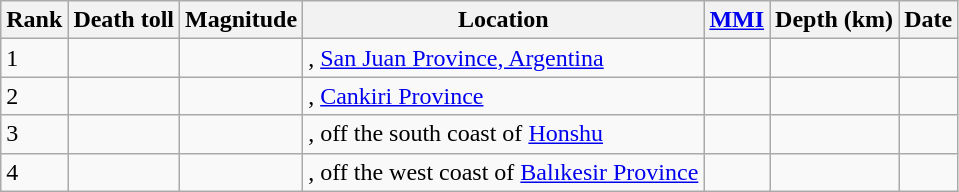<table class="sortable wikitable" style="font-size:100%;">
<tr>
<th>Rank</th>
<th>Death toll</th>
<th>Magnitude</th>
<th>Location</th>
<th><a href='#'>MMI</a></th>
<th>Depth (km)</th>
<th>Date</th>
</tr>
<tr>
<td>1</td>
<td></td>
<td></td>
<td>, <a href='#'>San Juan Province, Argentina</a></td>
<td></td>
<td></td>
<td></td>
</tr>
<tr>
<td>2</td>
<td></td>
<td></td>
<td>, <a href='#'>Cankiri Province</a></td>
<td></td>
<td></td>
<td></td>
</tr>
<tr>
<td>3</td>
<td></td>
<td></td>
<td>, off the south coast of <a href='#'>Honshu</a></td>
<td></td>
<td></td>
<td></td>
</tr>
<tr>
<td>4</td>
<td></td>
<td></td>
<td>, off the west coast of <a href='#'>Balıkesir Province</a></td>
<td></td>
<td></td>
<td></td>
</tr>
</table>
